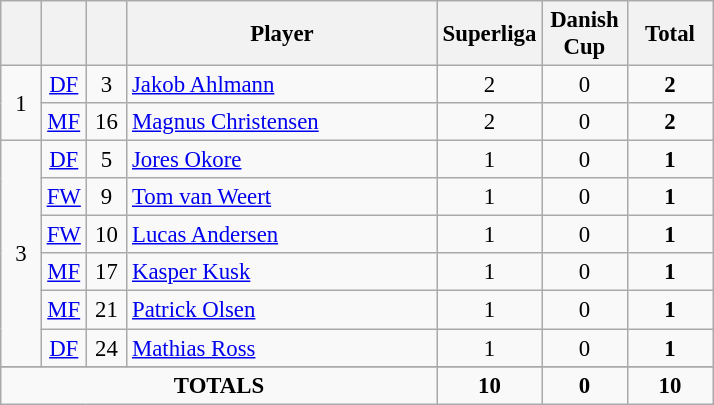<table class="wikitable sortable" style="font-size: 95%; text-align: center;">
<tr>
<th width=20></th>
<th width=20></th>
<th width=20></th>
<th width=200>Player</th>
<th width=50>Superliga</th>
<th width=50>Danish Cup</th>
<th width=50>Total</th>
</tr>
<tr>
<td rowspan=2>1</td>
<td><a href='#'>DF</a></td>
<td>3</td>
<td align=left> <a href='#'>Jakob Ahlmann</a></td>
<td>2</td>
<td>0</td>
<td><strong>2</strong></td>
</tr>
<tr>
<td><a href='#'>MF</a></td>
<td>16</td>
<td align=left> <a href='#'>Magnus Christensen</a></td>
<td>2</td>
<td>0</td>
<td><strong>2</strong></td>
</tr>
<tr>
<td rowspan=6>3</td>
<td><a href='#'>DF</a></td>
<td>5</td>
<td align=left> <a href='#'>Jores Okore</a></td>
<td>1</td>
<td>0</td>
<td><strong>1</strong></td>
</tr>
<tr>
<td><a href='#'>FW</a></td>
<td>9</td>
<td align=left> <a href='#'>Tom van Weert</a></td>
<td>1</td>
<td>0</td>
<td><strong>1</strong></td>
</tr>
<tr>
<td><a href='#'>FW</a></td>
<td>10</td>
<td align=left> <a href='#'>Lucas Andersen</a></td>
<td>1</td>
<td>0</td>
<td><strong>1</strong></td>
</tr>
<tr>
<td><a href='#'>MF</a></td>
<td>17</td>
<td align=left> <a href='#'>Kasper Kusk</a></td>
<td>1</td>
<td>0</td>
<td><strong>1</strong></td>
</tr>
<tr>
<td><a href='#'>MF</a></td>
<td>21</td>
<td align=left> <a href='#'>Patrick Olsen</a></td>
<td>1</td>
<td>0</td>
<td><strong>1</strong></td>
</tr>
<tr>
<td><a href='#'>DF</a></td>
<td>24</td>
<td align=left> <a href='#'>Mathias Ross</a></td>
<td>1</td>
<td>0</td>
<td><strong>1</strong></td>
</tr>
<tr>
</tr>
<tr>
<td colspan="4"><strong>TOTALS</strong></td>
<td><strong>10</strong></td>
<td><strong>0</strong></td>
<td><strong>10</strong></td>
</tr>
</table>
